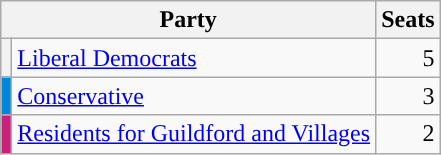<table class="wikitable">
<tr>
<th colspan=2>Party</th>
<th>Seats</th>
</tr>
<tr>
<th style="background-color: "></th>
<td><a href='#'>Liberal Democrats</a></td>
<td align=right>5</td>
</tr>
<tr>
<th style="background-color: #0087DC"></th>
<td><a href='#'>Conservative</a></td>
<td align=right>3</td>
</tr>
<tr>
<th style="background-color: #ca1f7b"></th>
<td><a href='#'>Residents for Guildford and Villages</a></td>
<td align=right>2</td>
</tr>
</table>
